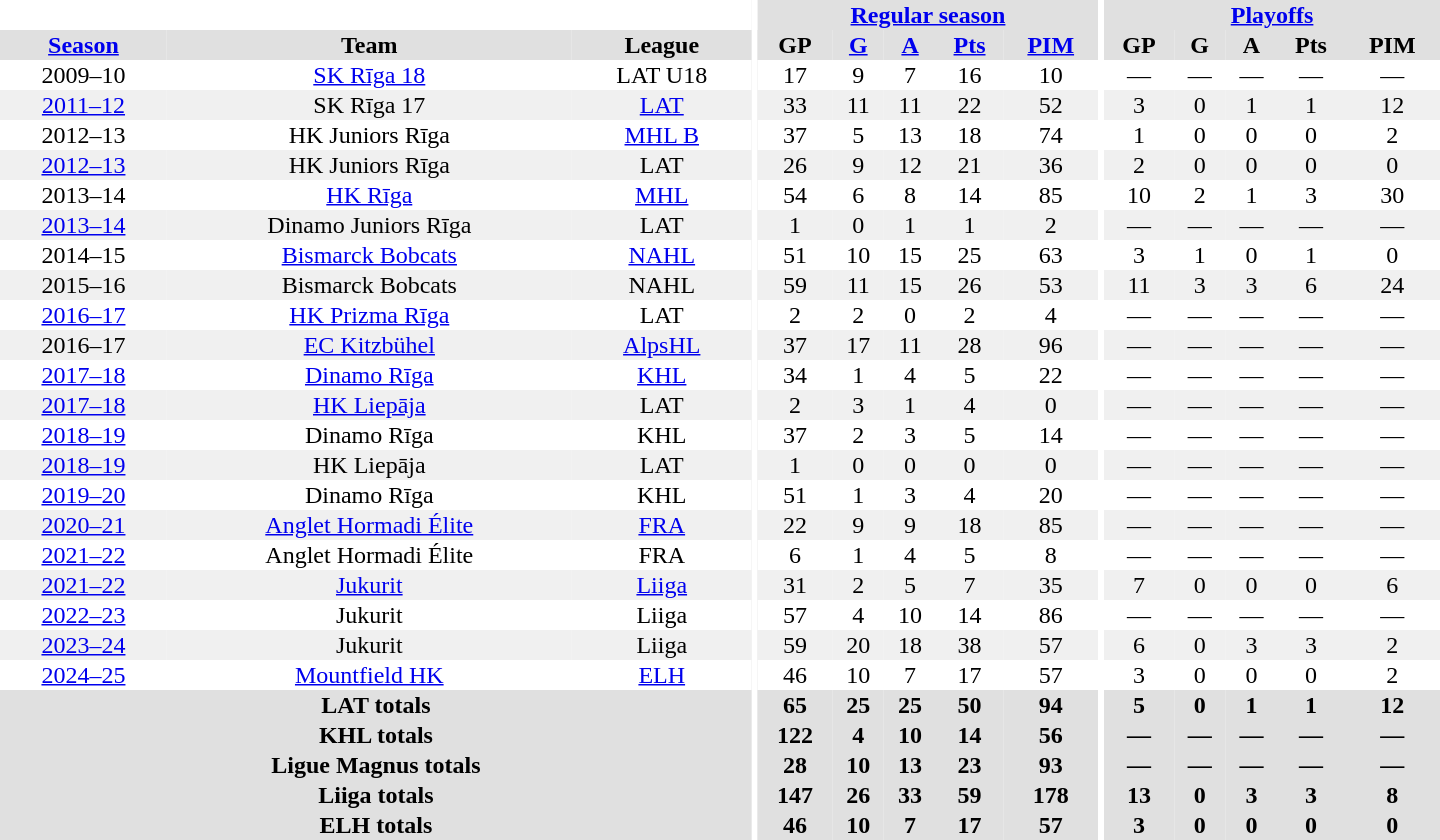<table border="0" cellpadding="1" cellspacing="0" style="text-align:center; width:60em">
<tr bgcolor="#e0e0e0">
<th colspan="3" bgcolor="#ffffff"></th>
<th rowspan="99" bgcolor="#ffffff"></th>
<th colspan="5"><a href='#'>Regular season</a></th>
<th rowspan="99" bgcolor="#ffffff"></th>
<th colspan="5"><a href='#'>Playoffs</a></th>
</tr>
<tr bgcolor="#e0e0e0">
<th><a href='#'>Season</a></th>
<th>Team</th>
<th>League</th>
<th>GP</th>
<th><a href='#'>G</a></th>
<th><a href='#'>A</a></th>
<th><a href='#'>Pts</a></th>
<th><a href='#'>PIM</a></th>
<th>GP</th>
<th>G</th>
<th>A</th>
<th>Pts</th>
<th>PIM</th>
</tr>
<tr>
<td>2009–10</td>
<td><a href='#'>SK Rīga 18</a></td>
<td>LAT U18</td>
<td>17</td>
<td>9</td>
<td>7</td>
<td>16</td>
<td>10</td>
<td>—</td>
<td>—</td>
<td>—</td>
<td>—</td>
<td>—</td>
</tr>
<tr bgcolor="#f0f0f0">
<td><a href='#'>2011–12</a></td>
<td>SK Rīga 17</td>
<td><a href='#'>LAT</a></td>
<td>33</td>
<td>11</td>
<td>11</td>
<td>22</td>
<td>52</td>
<td>3</td>
<td>0</td>
<td>1</td>
<td>1</td>
<td>12</td>
</tr>
<tr>
<td>2012–13</td>
<td>HK Juniors Rīga</td>
<td><a href='#'>MHL B</a></td>
<td>37</td>
<td>5</td>
<td>13</td>
<td>18</td>
<td>74</td>
<td>1</td>
<td>0</td>
<td>0</td>
<td>0</td>
<td>2</td>
</tr>
<tr bgcolor="#f0f0f0">
<td><a href='#'>2012–13</a></td>
<td>HK Juniors Rīga</td>
<td>LAT</td>
<td>26</td>
<td>9</td>
<td>12</td>
<td>21</td>
<td>36</td>
<td>2</td>
<td>0</td>
<td>0</td>
<td>0</td>
<td>0</td>
</tr>
<tr>
<td>2013–14</td>
<td><a href='#'>HK Rīga</a></td>
<td><a href='#'>MHL</a></td>
<td>54</td>
<td>6</td>
<td>8</td>
<td>14</td>
<td>85</td>
<td>10</td>
<td>2</td>
<td>1</td>
<td>3</td>
<td>30</td>
</tr>
<tr bgcolor="#f0f0f0">
<td><a href='#'>2013–14</a></td>
<td>Dinamo Juniors Rīga</td>
<td>LAT</td>
<td>1</td>
<td>0</td>
<td>1</td>
<td>1</td>
<td>2</td>
<td>—</td>
<td>—</td>
<td>—</td>
<td>—</td>
<td>—</td>
</tr>
<tr>
<td>2014–15</td>
<td><a href='#'>Bismarck Bobcats</a></td>
<td><a href='#'>NAHL</a></td>
<td>51</td>
<td>10</td>
<td>15</td>
<td>25</td>
<td>63</td>
<td>3</td>
<td>1</td>
<td>0</td>
<td>1</td>
<td>0</td>
</tr>
<tr bgcolor="#f0f0f0">
<td>2015–16</td>
<td>Bismarck Bobcats</td>
<td>NAHL</td>
<td>59</td>
<td>11</td>
<td>15</td>
<td>26</td>
<td>53</td>
<td>11</td>
<td>3</td>
<td>3</td>
<td>6</td>
<td>24</td>
</tr>
<tr>
<td><a href='#'>2016–17</a></td>
<td><a href='#'>HK Prizma Rīga</a></td>
<td>LAT</td>
<td>2</td>
<td>2</td>
<td>0</td>
<td>2</td>
<td>4</td>
<td>—</td>
<td>—</td>
<td>—</td>
<td>—</td>
<td>—</td>
</tr>
<tr bgcolor="#f0f0f0">
<td>2016–17</td>
<td><a href='#'>EC Kitzbühel</a></td>
<td><a href='#'>AlpsHL</a></td>
<td>37</td>
<td>17</td>
<td>11</td>
<td>28</td>
<td>96</td>
<td>—</td>
<td>—</td>
<td>—</td>
<td>—</td>
<td>—</td>
</tr>
<tr>
<td><a href='#'>2017–18</a></td>
<td><a href='#'>Dinamo Rīga</a></td>
<td><a href='#'>KHL</a></td>
<td>34</td>
<td>1</td>
<td>4</td>
<td>5</td>
<td>22</td>
<td>—</td>
<td>—</td>
<td>—</td>
<td>—</td>
<td>—</td>
</tr>
<tr bgcolor="#f0f0f0">
<td><a href='#'>2017–18</a></td>
<td><a href='#'>HK Liepāja</a></td>
<td>LAT</td>
<td>2</td>
<td>3</td>
<td>1</td>
<td>4</td>
<td>0</td>
<td>—</td>
<td>—</td>
<td>—</td>
<td>—</td>
<td>—</td>
</tr>
<tr>
<td><a href='#'>2018–19</a></td>
<td>Dinamo Rīga</td>
<td>KHL</td>
<td>37</td>
<td>2</td>
<td>3</td>
<td>5</td>
<td>14</td>
<td>—</td>
<td>—</td>
<td>—</td>
<td>—</td>
<td>—</td>
</tr>
<tr bgcolor="#f0f0f0">
<td><a href='#'>2018–19</a></td>
<td>HK Liepāja</td>
<td>LAT</td>
<td>1</td>
<td>0</td>
<td>0</td>
<td>0</td>
<td>0</td>
<td>—</td>
<td>—</td>
<td>—</td>
<td>—</td>
<td>—</td>
</tr>
<tr>
<td><a href='#'>2019–20</a></td>
<td>Dinamo Rīga</td>
<td>KHL</td>
<td>51</td>
<td>1</td>
<td>3</td>
<td>4</td>
<td>20</td>
<td>—</td>
<td>—</td>
<td>—</td>
<td>—</td>
<td>—</td>
</tr>
<tr bgcolor="#f0f0f0">
<td><a href='#'>2020–21</a></td>
<td><a href='#'>Anglet Hormadi Élite</a></td>
<td><a href='#'>FRA</a></td>
<td>22</td>
<td>9</td>
<td>9</td>
<td>18</td>
<td>85</td>
<td>—</td>
<td>—</td>
<td>—</td>
<td>—</td>
<td>—</td>
</tr>
<tr>
<td><a href='#'>2021–22</a></td>
<td>Anglet Hormadi Élite</td>
<td>FRA</td>
<td>6</td>
<td>1</td>
<td>4</td>
<td>5</td>
<td>8</td>
<td>—</td>
<td>—</td>
<td>—</td>
<td>—</td>
<td>—</td>
</tr>
<tr bgcolor="#f0f0f0">
<td><a href='#'>2021–22</a></td>
<td><a href='#'>Jukurit</a></td>
<td><a href='#'>Liiga</a></td>
<td>31</td>
<td>2</td>
<td>5</td>
<td>7</td>
<td>35</td>
<td>7</td>
<td>0</td>
<td>0</td>
<td>0</td>
<td>6</td>
</tr>
<tr>
<td><a href='#'>2022–23</a></td>
<td>Jukurit</td>
<td>Liiga</td>
<td>57</td>
<td>4</td>
<td>10</td>
<td>14</td>
<td>86</td>
<td>—</td>
<td>—</td>
<td>—</td>
<td>—</td>
<td>—</td>
</tr>
<tr bgcolor="#f0f0f0">
<td><a href='#'>2023–24</a></td>
<td>Jukurit</td>
<td>Liiga</td>
<td>59</td>
<td>20</td>
<td>18</td>
<td>38</td>
<td>57</td>
<td>6</td>
<td>0</td>
<td>3</td>
<td>3</td>
<td>2</td>
</tr>
<tr>
<td><a href='#'>2024–25</a></td>
<td><a href='#'>Mountfield HK</a></td>
<td><a href='#'>ELH</a></td>
<td>46</td>
<td>10</td>
<td>7</td>
<td>17</td>
<td>57</td>
<td>3</td>
<td>0</td>
<td>0</td>
<td>0</td>
<td>2</td>
</tr>
<tr bgcolor="#e0e0e0">
<th colspan="3">LAT totals</th>
<th>65</th>
<th>25</th>
<th>25</th>
<th>50</th>
<th>94</th>
<th>5</th>
<th>0</th>
<th>1</th>
<th>1</th>
<th>12</th>
</tr>
<tr bgcolor="#e0e0e0">
<th colspan="3">KHL totals</th>
<th>122</th>
<th>4</th>
<th>10</th>
<th>14</th>
<th>56</th>
<th>—</th>
<th>—</th>
<th>—</th>
<th>—</th>
<th>—</th>
</tr>
<tr bgcolor="#e0e0e0">
<th colspan="3">Ligue Magnus totals</th>
<th>28</th>
<th>10</th>
<th>13</th>
<th>23</th>
<th>93</th>
<th>—</th>
<th>—</th>
<th>—</th>
<th>—</th>
<th>—</th>
</tr>
<tr bgcolor="#e0e0e0">
<th colspan="3">Liiga totals</th>
<th>147</th>
<th>26</th>
<th>33</th>
<th>59</th>
<th>178</th>
<th>13</th>
<th>0</th>
<th>3</th>
<th>3</th>
<th>8</th>
</tr>
<tr bgcolor="#e0e0e0">
<th colspan="3">ELH totals</th>
<th>46</th>
<th>10</th>
<th>7</th>
<th>17</th>
<th>57</th>
<th>3</th>
<th>0</th>
<th>0</th>
<th>0</th>
<th>0</th>
</tr>
</table>
